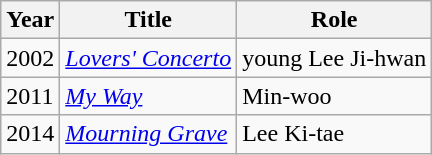<table class="wikitable">
<tr>
<th width=10>Year</th>
<th>Title</th>
<th>Role</th>
</tr>
<tr>
<td>2002</td>
<td><em><a href='#'>Lovers' Concerto</a></em></td>
<td>young Lee Ji-hwan</td>
</tr>
<tr>
<td>2011</td>
<td><em><a href='#'>My Way</a></em></td>
<td>Min-woo</td>
</tr>
<tr>
<td>2014</td>
<td><em><a href='#'>Mourning Grave</a></em></td>
<td>Lee Ki-tae</td>
</tr>
</table>
